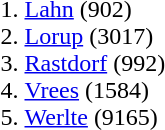<table>
<tr>
<td valign="top"><br></td>
<td valign="top"><br><ol><li><a href='#'>Lahn</a> (902)</li><li><a href='#'>Lorup</a> (3017)</li><li><a href='#'>Rastdorf</a> (992)</li><li><a href='#'>Vrees</a> (1584)</li><li><a href='#'>Werlte</a> (9165)</li></ol></td>
</tr>
</table>
